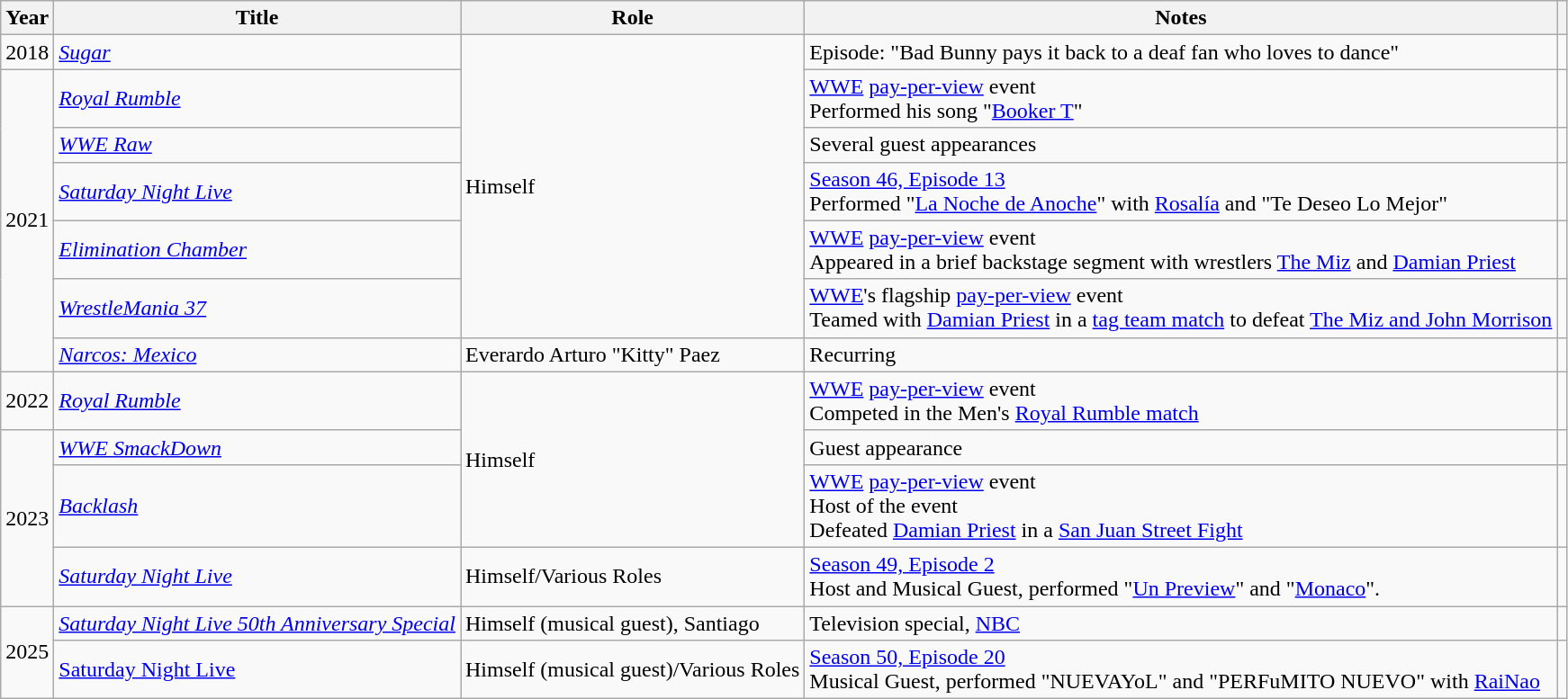<table class="wikitable">
<tr>
<th>Year</th>
<th>Title</th>
<th>Role</th>
<th>Notes</th>
<th></th>
</tr>
<tr>
<td>2018</td>
<td><em><a href='#'>Sugar</a></em></td>
<td rowspan="6">Himself</td>
<td>Episode: "Bad Bunny pays it back to a deaf fan who loves to dance"</td>
<td align=center></td>
</tr>
<tr>
<td rowspan=6>2021</td>
<td><em><a href='#'>Royal Rumble</a></em></td>
<td><a href='#'>WWE</a> <a href='#'>pay-per-view</a> event<br>Performed his song "<a href='#'>Booker T</a>"</td>
<td align=center></td>
</tr>
<tr>
<td><em><a href='#'>WWE Raw</a></em></td>
<td>Several guest appearances</td>
<td align=center></td>
</tr>
<tr>
<td><em><a href='#'>Saturday Night Live</a></em></td>
<td><a href='#'>Season 46, Episode 13</a><br>Performed "<a href='#'>La Noche de Anoche</a>" with <a href='#'>Rosalía</a> and "Te Deseo Lo Mejor"</td>
<td align=center></td>
</tr>
<tr>
<td><em><a href='#'>Elimination Chamber</a></em></td>
<td><a href='#'>WWE</a> <a href='#'>pay-per-view</a> event<br>Appeared in a brief backstage segment with wrestlers <a href='#'>The Miz</a> and <a href='#'>Damian Priest</a></td>
<td align=center></td>
</tr>
<tr>
<td><em><a href='#'>WrestleMania 37</a></em></td>
<td><a href='#'>WWE</a>'s flagship <a href='#'>pay-per-view</a> event<br>Teamed with <a href='#'>Damian Priest</a> in a <a href='#'>tag team match</a> to defeat <a href='#'>The Miz and John Morrison</a></td>
<td align=center></td>
</tr>
<tr>
<td><em><a href='#'>Narcos: Mexico</a></em></td>
<td>Everardo Arturo "Kitty" Paez</td>
<td>Recurring</td>
<td align=center></td>
</tr>
<tr>
<td>2022</td>
<td><em><a href='#'>Royal Rumble</a></em></td>
<td rowspan="3">Himself</td>
<td><a href='#'>WWE</a> <a href='#'>pay-per-view</a> event<br>Competed in the Men's <a href='#'>Royal Rumble match</a></td>
<td align="center"></td>
</tr>
<tr>
<td rowspan="3">2023</td>
<td><em><a href='#'>WWE SmackDown</a></em></td>
<td>Guest appearance</td>
<td align="center"></td>
</tr>
<tr>
<td><em><a href='#'>Backlash</a></em></td>
<td><a href='#'>WWE</a> <a href='#'>pay-per-view</a> event<br>Host of the event<br>Defeated <a href='#'>Damian Priest</a> in a <a href='#'>San Juan Street Fight</a></td>
<td align="center"></td>
</tr>
<tr>
<td><em><a href='#'>Saturday Night Live</a></em></td>
<td>Himself/Various Roles</td>
<td><a href='#'>Season 49, Episode 2</a><br>Host and Musical Guest, performed "<a href='#'>Un Preview</a>" and "<a href='#'>Monaco</a>".</td>
<td></td>
</tr>
<tr>
<td rowspan="2">2025</td>
<td><a href='#'><em>Saturday Night Live 50th Anniversary Special</em></a></td>
<td>Himself (musical guest), Santiago</td>
<td>Television special, <a href='#'>NBC</a></td>
<td></td>
</tr>
<tr>
<td><a href='#'>Saturday Night Live</a></td>
<td>Himself (musical guest)/Various Roles</td>
<td><a href='#'>Season 50, Episode 20</a><br>Musical Guest, performed "NUEVAYoL" and "PERFuMITO NUEVO" with <a href='#'>RaiNao</a></td>
<td></td>
</tr>
</table>
